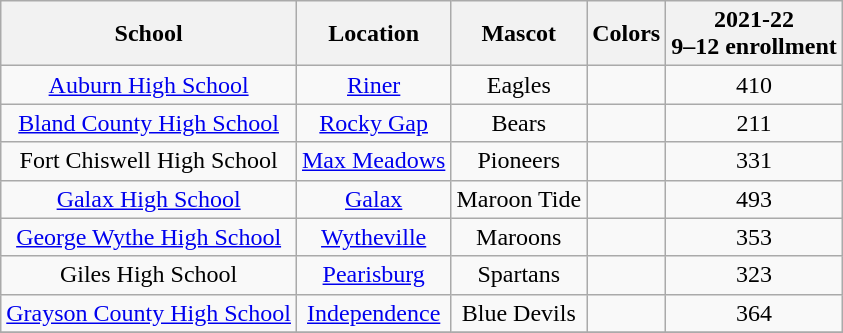<table class="wikitable" style="text-align:center;">
<tr>
<th>School</th>
<th>Location</th>
<th>Mascot</th>
<th>Colors</th>
<th>2021-22<br>9–12 enrollment</th>
</tr>
<tr>
<td><a href='#'>Auburn High School</a></td>
<td><a href='#'>Riner</a></td>
<td>Eagles</td>
<td></td>
<td>410</td>
</tr>
<tr>
<td><a href='#'>Bland County High School</a></td>
<td><a href='#'>Rocky Gap</a></td>
<td>Bears</td>
<td></td>
<td>211</td>
</tr>
<tr>
<td>Fort Chiswell High School</td>
<td><a href='#'>Max Meadows</a></td>
<td>Pioneers</td>
<td></td>
<td>331</td>
</tr>
<tr>
<td><a href='#'>Galax High School</a></td>
<td><a href='#'>Galax</a></td>
<td>Maroon Tide</td>
<td></td>
<td>493</td>
</tr>
<tr>
<td><a href='#'>George Wythe High School</a></td>
<td><a href='#'>Wytheville</a></td>
<td>Maroons</td>
<td></td>
<td>353</td>
</tr>
<tr>
<td>Giles High School</td>
<td><a href='#'>Pearisburg</a></td>
<td>Spartans</td>
<td></td>
<td>323</td>
</tr>
<tr>
<td><a href='#'>Grayson County High School</a></td>
<td><a href='#'>Independence</a></td>
<td>Blue Devils</td>
<td></td>
<td>364</td>
</tr>
<tr>
</tr>
</table>
